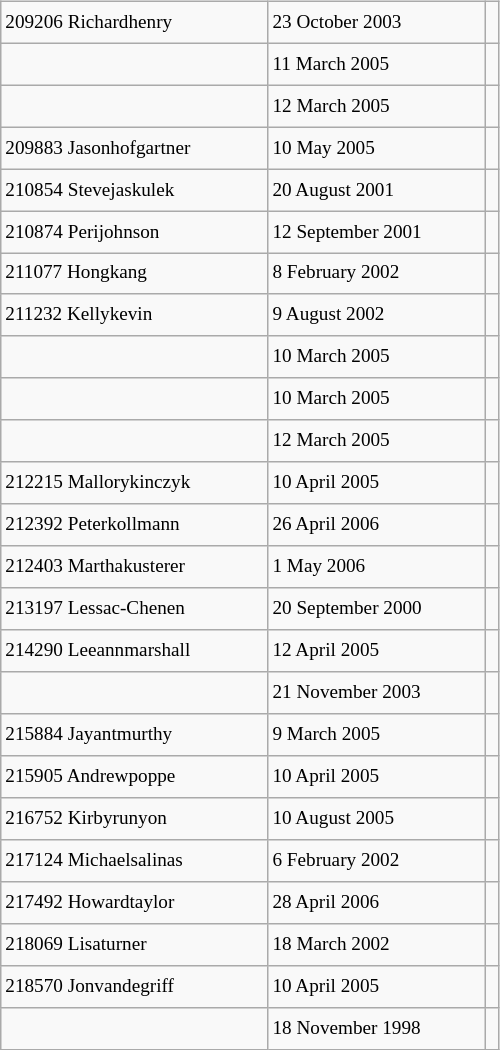<table class="wikitable" style="font-size: 80%; float: left; width: 26em; margin-right: 1em; height: 700px">
<tr>
<td>209206 Richardhenry</td>
<td>23 October 2003</td>
<td></td>
</tr>
<tr>
<td></td>
<td>11 March 2005</td>
<td></td>
</tr>
<tr>
<td></td>
<td>12 March 2005</td>
<td></td>
</tr>
<tr>
<td>209883 Jasonhofgartner</td>
<td>10 May 2005</td>
<td></td>
</tr>
<tr>
<td>210854 Stevejaskulek</td>
<td>20 August 2001</td>
<td></td>
</tr>
<tr>
<td>210874 Perijohnson</td>
<td>12 September 2001</td>
<td></td>
</tr>
<tr>
<td>211077 Hongkang</td>
<td>8 February 2002</td>
<td></td>
</tr>
<tr>
<td>211232 Kellykevin</td>
<td>9 August 2002</td>
<td></td>
</tr>
<tr>
<td></td>
<td>10 March 2005</td>
<td></td>
</tr>
<tr>
<td></td>
<td>10 March 2005</td>
<td></td>
</tr>
<tr>
<td></td>
<td>12 March 2005</td>
<td></td>
</tr>
<tr>
<td>212215 Mallorykinczyk</td>
<td>10 April 2005</td>
<td></td>
</tr>
<tr>
<td>212392 Peterkollmann</td>
<td>26 April 2006</td>
<td></td>
</tr>
<tr>
<td>212403 Marthakusterer</td>
<td>1 May 2006</td>
<td></td>
</tr>
<tr>
<td>213197 Lessac-Chenen</td>
<td>20 September 2000</td>
<td></td>
</tr>
<tr>
<td>214290 Leeannmarshall</td>
<td>12 April 2005</td>
<td></td>
</tr>
<tr>
<td></td>
<td>21 November 2003</td>
<td></td>
</tr>
<tr>
<td>215884 Jayantmurthy</td>
<td>9 March 2005</td>
<td></td>
</tr>
<tr>
<td>215905 Andrewpoppe</td>
<td>10 April 2005</td>
<td></td>
</tr>
<tr>
<td>216752 Kirbyrunyon</td>
<td>10 August 2005</td>
<td></td>
</tr>
<tr>
<td>217124 Michaelsalinas</td>
<td>6 February 2002</td>
<td></td>
</tr>
<tr>
<td>217492 Howardtaylor</td>
<td>28 April 2006</td>
<td></td>
</tr>
<tr>
<td>218069 Lisaturner</td>
<td>18 March 2002</td>
<td></td>
</tr>
<tr>
<td>218570 Jonvandegriff</td>
<td>10 April 2005</td>
<td></td>
</tr>
<tr>
<td></td>
<td>18 November 1998</td>
<td></td>
</tr>
</table>
